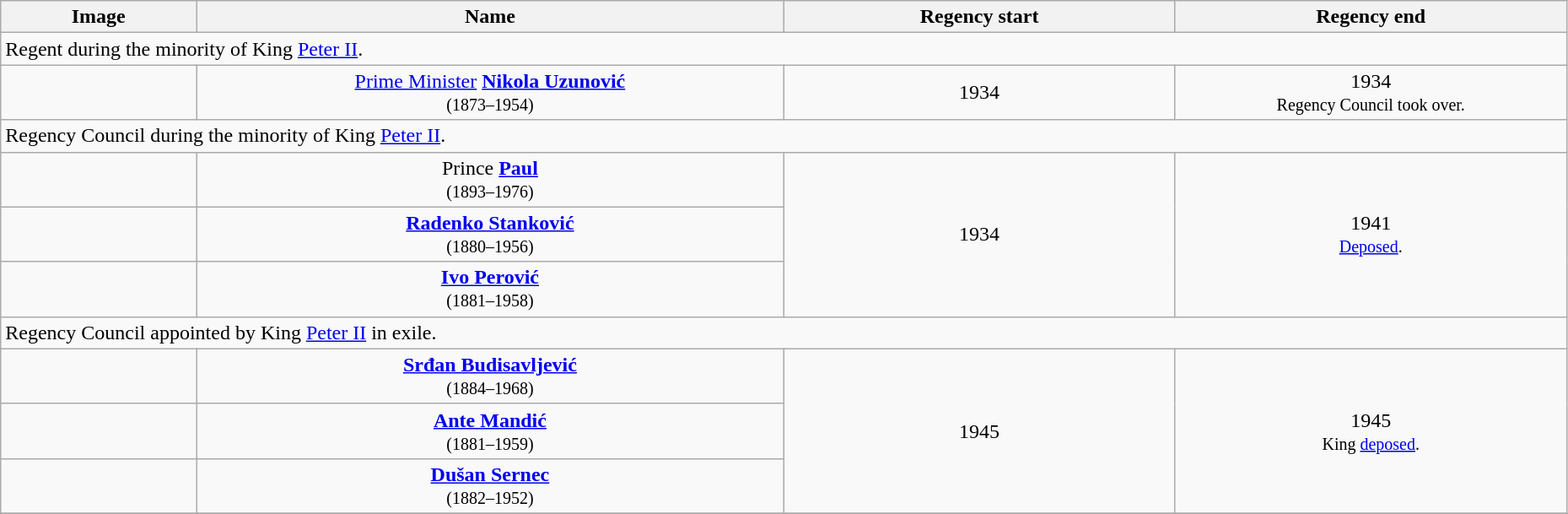<table width=98% class="wikitable">
<tr>
<th width=10%>Image</th>
<th width=30%>Name</th>
<th width=20%>Regency start</th>
<th width=20%>Regency end</th>
</tr>
<tr>
<td width="100%" height="4" colspan="4">Regent during the minority of King <a href='#'>Peter II</a>.</td>
</tr>
<tr>
<td align="center"></td>
<td align="center"><a href='#'>Prime Minister</a> <strong><a href='#'>Nikola Uzunović</a></strong><br><small>(1873–1954)</small></td>
<td align="center"> 1934</td>
<td align="center"> 1934<br><small>Regency Council took over.</small></td>
</tr>
<tr>
<td width="100%" height="4" colspan="4">Regency Council during the minority of King <a href='#'>Peter II</a>.</td>
</tr>
<tr>
<td align="center"></td>
<td align="center">Prince <strong><a href='#'>Paul</a></strong><br><small>(1893–1976)</small></td>
<td align="center" rowspan=3> 1934</td>
<td align="center" rowspan=3> 1941<br><small><a href='#'>Deposed</a>.</small></td>
</tr>
<tr>
<td></td>
<td align="center"><strong><a href='#'>Radenko Stanković</a></strong><br><small>(1880–1956)</small></td>
</tr>
<tr>
<td></td>
<td align="center"><strong><a href='#'>Ivo Perović</a></strong><br><small>(1881–1958)</small></td>
</tr>
<tr>
<td width="100%" height="4" colspan="4">Regency Council appointed by King <a href='#'>Peter II</a> in exile.</td>
</tr>
<tr>
<td align="center"></td>
<td align="center"><strong><a href='#'>Srđan Budisavljević</a></strong><br><small>(1884–1968)</small></td>
<td align="center" rowspan=3> 1945</td>
<td align="center" rowspan=3> 1945<br><small>King <a href='#'>deposed</a>.</small></td>
</tr>
<tr>
<td></td>
<td align="center"><strong><a href='#'>Ante Mandić</a></strong><br><small>(1881–1959)</small></td>
</tr>
<tr>
<td></td>
<td align="center"><strong><a href='#'>Dušan Sernec</a></strong><br><small>(1882–1952)</small></td>
</tr>
<tr>
</tr>
</table>
